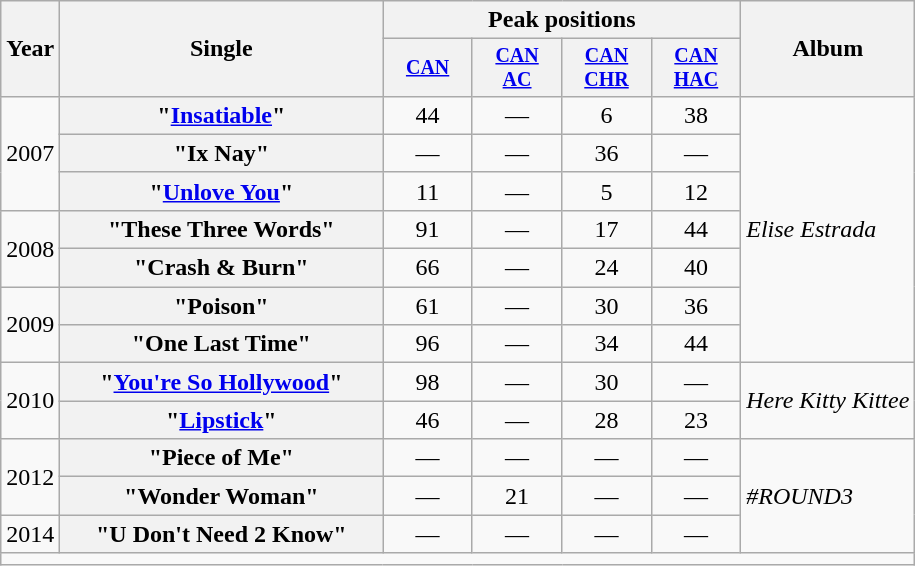<table class="wikitable plainrowheaders" style="text-align:center;" border="1">
<tr>
<th scope="col" rowspan="2" style="width:1em;">Year</th>
<th scope="col" rowspan="2" style="width:13em;">Single</th>
<th scope="col" colspan="4">Peak positions</th>
<th scope="col" rowspan="2">Album</th>
</tr>
<tr style="font-size:smaller;">
<th style="width:4em;"><a href='#'>CAN</a><br></th>
<th style="width:4em;"><a href='#'>CAN<br>AC</a><br></th>
<th style="width:4em;"><a href='#'>CAN CHR</a><br></th>
<th style="width:4em;"><a href='#'>CAN HAC</a><br></th>
</tr>
<tr>
<td rowspan="3">2007</td>
<th scope="row">"<a href='#'>Insatiable</a>"</th>
<td>44</td>
<td>—</td>
<td>6</td>
<td>38</td>
<td style="text-align:left;" rowspan="7"><em>Elise Estrada</em></td>
</tr>
<tr>
<th scope="row">"Ix Nay"</th>
<td>—</td>
<td>—</td>
<td>36</td>
<td>—</td>
</tr>
<tr>
<th scope="row">"<a href='#'>Unlove You</a>"</th>
<td>11</td>
<td>—</td>
<td>5</td>
<td>12</td>
</tr>
<tr>
<td rowspan="2">2008</td>
<th scope="row">"These Three Words"</th>
<td>91</td>
<td>—</td>
<td>17</td>
<td>44</td>
</tr>
<tr>
<th scope="row">"Crash & Burn"</th>
<td>66</td>
<td>—</td>
<td>24</td>
<td>40</td>
</tr>
<tr>
<td rowspan="2">2009</td>
<th scope="row">"Poison"</th>
<td>61</td>
<td>—</td>
<td>30</td>
<td>36</td>
</tr>
<tr>
<th scope="row">"One Last Time"</th>
<td>96</td>
<td>—</td>
<td>34</td>
<td>44</td>
</tr>
<tr>
<td rowspan="2">2010</td>
<th scope="row">"<a href='#'>You're So Hollywood</a>"</th>
<td>98</td>
<td>—</td>
<td>30</td>
<td>—</td>
<td style="text-align:left;" rowspan="2"><em>Here Kitty Kittee</em></td>
</tr>
<tr>
<th scope="row">"<a href='#'>Lipstick</a>"</th>
<td>46</td>
<td>—</td>
<td>28</td>
<td>23</td>
</tr>
<tr>
<td rowspan="2">2012</td>
<th scope="row">"Piece of Me"</th>
<td>—</td>
<td>—</td>
<td>—</td>
<td>—</td>
<td style="text-align:left;" rowspan="3"><em>#ROUND3</em></td>
</tr>
<tr>
<th scope="row">"Wonder Woman"</th>
<td>—</td>
<td>21</td>
<td>—</td>
<td>—</td>
</tr>
<tr>
<td>2014</td>
<th scope="row">"U Don't Need 2 Know"</th>
<td>—</td>
<td>—</td>
<td>—</td>
<td>—</td>
</tr>
<tr>
<td colspan="10"></td>
</tr>
</table>
